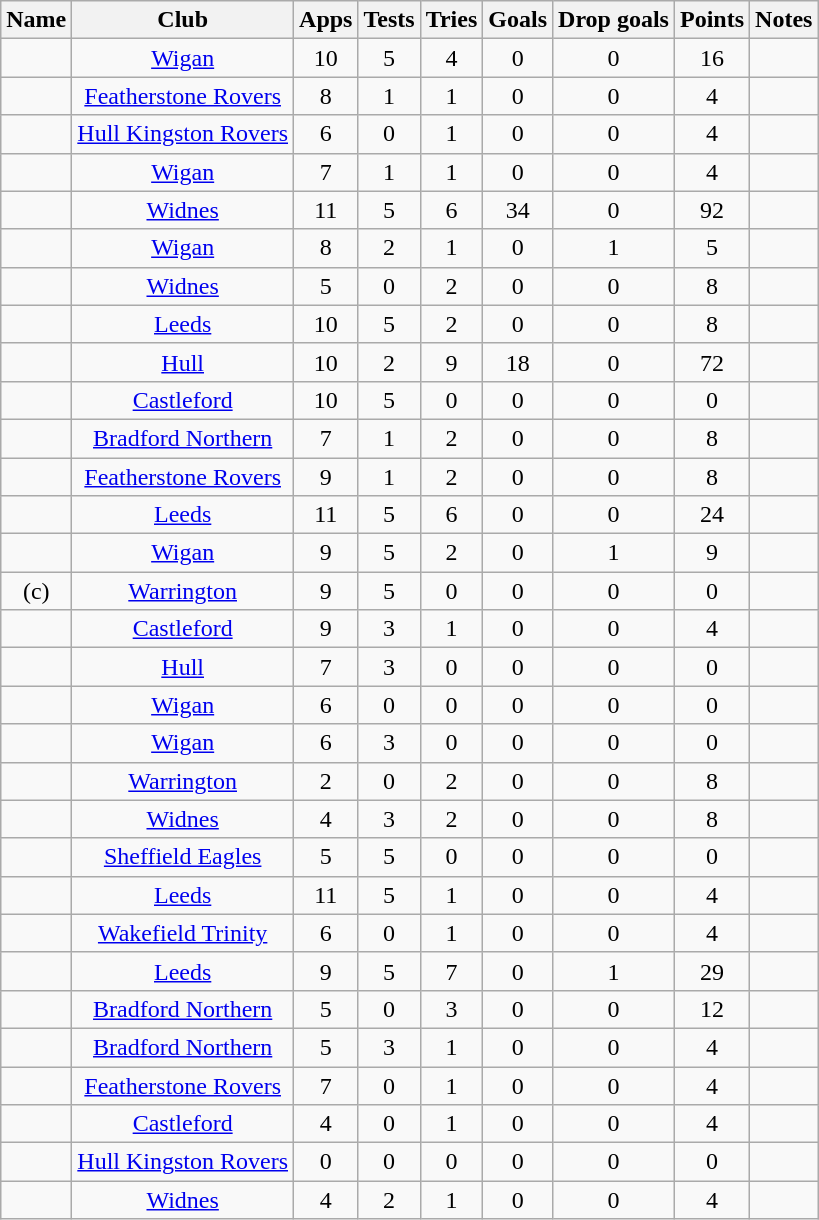<table class="wikitable sortable" style="text-align: center;">
<tr>
<th scope="col">Name</th>
<th scope="col">Club</th>
<th scope="col">Apps</th>
<th scope="col">Tests</th>
<th scope="col">Tries</th>
<th scope="col">Goals</th>
<th scope="col">Drop goals</th>
<th scope="col">Points</th>
<th scope="col">Notes</th>
</tr>
<tr>
<td></td>
<td> <a href='#'>Wigan</a></td>
<td>10</td>
<td>5</td>
<td>4</td>
<td>0</td>
<td>0</td>
<td>16</td>
<td></td>
</tr>
<tr>
<td></td>
<td> <a href='#'>Featherstone Rovers</a></td>
<td>8</td>
<td>1</td>
<td>1</td>
<td>0</td>
<td>0</td>
<td>4</td>
<td></td>
</tr>
<tr>
<td></td>
<td> <a href='#'>Hull Kingston Rovers</a></td>
<td>6</td>
<td>0</td>
<td>1</td>
<td>0</td>
<td>0</td>
<td>4</td>
<td></td>
</tr>
<tr>
<td></td>
<td> <a href='#'>Wigan</a></td>
<td>7</td>
<td>1</td>
<td>1</td>
<td>0</td>
<td>0</td>
<td>4</td>
<td></td>
</tr>
<tr>
<td></td>
<td> <a href='#'>Widnes</a></td>
<td>11</td>
<td>5</td>
<td>6</td>
<td>34</td>
<td>0</td>
<td>92</td>
<td></td>
</tr>
<tr>
<td></td>
<td> <a href='#'>Wigan</a></td>
<td>8</td>
<td>2</td>
<td>1</td>
<td>0</td>
<td>1</td>
<td>5</td>
<td></td>
</tr>
<tr>
<td></td>
<td> <a href='#'>Widnes</a></td>
<td>5</td>
<td>0</td>
<td>2</td>
<td>0</td>
<td>0</td>
<td>8</td>
<td></td>
</tr>
<tr>
<td></td>
<td> <a href='#'>Leeds</a></td>
<td>10</td>
<td>5</td>
<td>2</td>
<td>0</td>
<td>0</td>
<td>8</td>
<td></td>
</tr>
<tr>
<td></td>
<td> <a href='#'>Hull</a></td>
<td>10</td>
<td>2</td>
<td>9</td>
<td>18</td>
<td>0</td>
<td>72</td>
<td></td>
</tr>
<tr>
<td></td>
<td> <a href='#'>Castleford</a></td>
<td>10</td>
<td>5</td>
<td>0</td>
<td>0</td>
<td>0</td>
<td>0</td>
<td></td>
</tr>
<tr>
<td></td>
<td> <a href='#'>Bradford Northern</a></td>
<td>7</td>
<td>1</td>
<td>2</td>
<td>0</td>
<td>0</td>
<td>8</td>
<td></td>
</tr>
<tr>
<td></td>
<td> <a href='#'>Featherstone Rovers</a></td>
<td>9</td>
<td>1</td>
<td>2</td>
<td>0</td>
<td>0</td>
<td>8</td>
<td></td>
</tr>
<tr>
<td></td>
<td> <a href='#'>Leeds</a></td>
<td>11</td>
<td>5</td>
<td>6</td>
<td>0</td>
<td>0</td>
<td>24</td>
<td></td>
</tr>
<tr>
<td></td>
<td> <a href='#'>Wigan</a></td>
<td>9</td>
<td>5</td>
<td>2</td>
<td>0</td>
<td>1</td>
<td>9</td>
<td></td>
</tr>
<tr>
<td> (c)</td>
<td> <a href='#'>Warrington</a></td>
<td>9</td>
<td>5</td>
<td>0</td>
<td>0</td>
<td>0</td>
<td>0</td>
<td></td>
</tr>
<tr>
<td></td>
<td> <a href='#'>Castleford</a></td>
<td>9</td>
<td>3</td>
<td>1</td>
<td>0</td>
<td>0</td>
<td>4</td>
<td></td>
</tr>
<tr>
<td></td>
<td> <a href='#'>Hull</a></td>
<td>7</td>
<td>3</td>
<td>0</td>
<td>0</td>
<td>0</td>
<td>0</td>
<td></td>
</tr>
<tr>
<td></td>
<td> <a href='#'>Wigan</a></td>
<td>6</td>
<td>0</td>
<td>0</td>
<td>0</td>
<td>0</td>
<td>0</td>
<td></td>
</tr>
<tr>
<td></td>
<td> <a href='#'>Wigan</a></td>
<td>6</td>
<td>3</td>
<td>0</td>
<td>0</td>
<td>0</td>
<td>0</td>
<td></td>
</tr>
<tr>
<td></td>
<td> <a href='#'>Warrington</a></td>
<td>2</td>
<td>0</td>
<td>2</td>
<td>0</td>
<td>0</td>
<td>8</td>
<td></td>
</tr>
<tr>
<td></td>
<td> <a href='#'>Widnes</a></td>
<td>4</td>
<td>3</td>
<td>2</td>
<td>0</td>
<td>0</td>
<td>8</td>
<td></td>
</tr>
<tr>
<td></td>
<td> <a href='#'>Sheffield Eagles</a></td>
<td>5</td>
<td>5</td>
<td>0</td>
<td>0</td>
<td>0</td>
<td>0</td>
<td></td>
</tr>
<tr>
<td></td>
<td> <a href='#'>Leeds</a></td>
<td>11</td>
<td>5</td>
<td>1</td>
<td>0</td>
<td>0</td>
<td>4</td>
<td></td>
</tr>
<tr>
<td></td>
<td> <a href='#'>Wakefield Trinity</a></td>
<td>6</td>
<td>0</td>
<td>1</td>
<td>0</td>
<td>0</td>
<td>4</td>
<td></td>
</tr>
<tr>
<td></td>
<td> <a href='#'>Leeds</a></td>
<td>9</td>
<td>5</td>
<td>7</td>
<td>0</td>
<td>1</td>
<td>29</td>
<td></td>
</tr>
<tr>
<td></td>
<td> <a href='#'>Bradford Northern</a></td>
<td>5</td>
<td>0</td>
<td>3</td>
<td>0</td>
<td>0</td>
<td>12</td>
<td></td>
</tr>
<tr>
<td></td>
<td> <a href='#'>Bradford Northern</a></td>
<td>5</td>
<td>3</td>
<td>1</td>
<td>0</td>
<td>0</td>
<td>4</td>
<td></td>
</tr>
<tr>
<td></td>
<td> <a href='#'>Featherstone Rovers</a></td>
<td>7</td>
<td>0</td>
<td>1</td>
<td>0</td>
<td>0</td>
<td>4</td>
<td></td>
</tr>
<tr>
<td></td>
<td> <a href='#'>Castleford</a></td>
<td>4</td>
<td>0</td>
<td>1</td>
<td>0</td>
<td>0</td>
<td>4</td>
<td></td>
</tr>
<tr>
<td></td>
<td> <a href='#'>Hull Kingston Rovers</a></td>
<td>0</td>
<td>0</td>
<td>0</td>
<td>0</td>
<td>0</td>
<td>0</td>
<td></td>
</tr>
<tr>
<td></td>
<td> <a href='#'>Widnes</a></td>
<td>4</td>
<td>2</td>
<td>1</td>
<td>0</td>
<td>0</td>
<td>4</td>
<td></td>
</tr>
</table>
